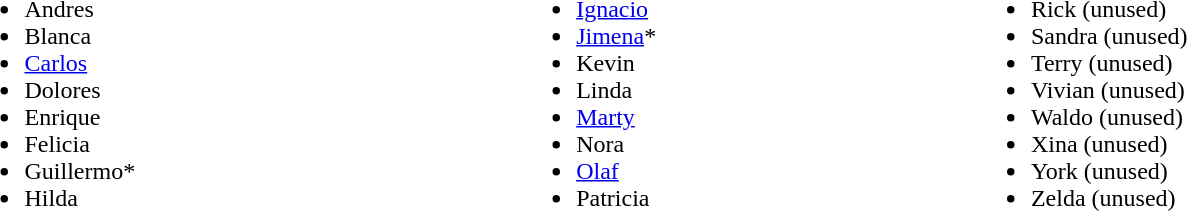<table style="width:90%;">
<tr>
<td><br><ul><li>Andres</li><li>Blanca</li><li><a href='#'>Carlos</a></li><li>Dolores</li><li>Enrique</li><li>Felicia</li><li>Guillermo*</li><li>Hilda</li></ul></td>
<td><br><ul><li><a href='#'>Ignacio</a></li><li><a href='#'>Jimena</a>*</li><li>Kevin</li><li>Linda</li><li><a href='#'>Marty</a></li><li>Nora</li><li><a href='#'>Olaf</a></li><li>Patricia</li></ul></td>
<td><br><ul><li><div>Rick (unused)</div></li><li><div>Sandra (unused)</div></li><li><div>Terry (unused)</div></li><li><div>Vivian (unused)</div></li><li><div>Waldo (unused)</div></li><li><div>Xina (unused)</div></li><li><div>York (unused)</div></li><li><div>Zelda (unused)</div></li></ul></td>
</tr>
</table>
